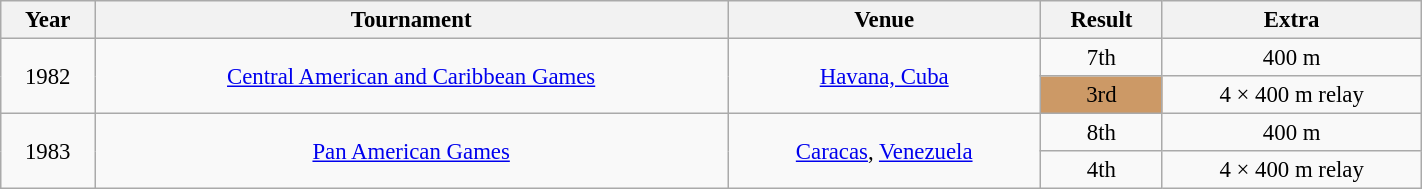<table class="wikitable" style=" text-align:center; font-size:95%;" width="75%">
<tr>
<th>Year</th>
<th>Tournament</th>
<th>Venue</th>
<th>Result</th>
<th>Extra</th>
</tr>
<tr>
<td rowspan=2>1982</td>
<td rowspan=2><a href='#'>Central American and Caribbean Games</a></td>
<td rowspan=2><a href='#'>Havana, Cuba</a></td>
<td align="center">7th</td>
<td>400 m</td>
</tr>
<tr>
<td bgcolor="cc9966" align="center">3rd</td>
<td>4 × 400 m relay</td>
</tr>
<tr>
<td rowspan=2>1983</td>
<td rowspan=2><a href='#'>Pan American Games</a></td>
<td rowspan=2><a href='#'>Caracas</a>, <a href='#'>Venezuela</a></td>
<td align="center">8th</td>
<td>400 m</td>
</tr>
<tr>
<td align="center">4th</td>
<td>4 × 400 m relay</td>
</tr>
</table>
